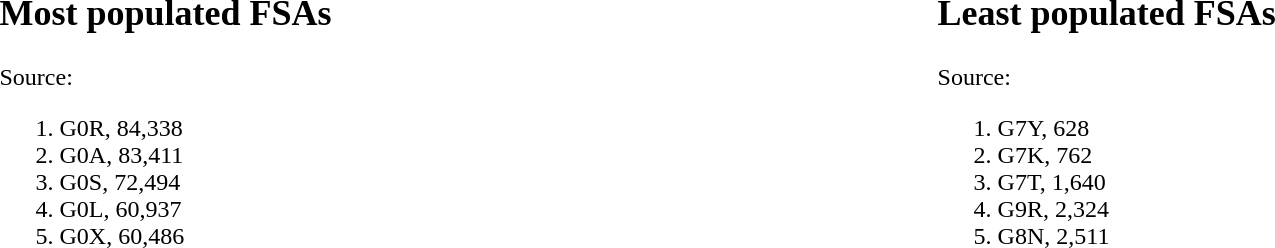<table style="width: 100%;">
<tr>
<td><br><h2>Most populated FSAs</h2>Source:<ol><li>G0R, 84,338</li><li>G0A, 83,411</li><li>G0S, 72,494</li><li>G0L, 60,937</li><li>G0X, 60,486</li></ol></td>
<td><br><h2>Least populated FSAs</h2>Source:<ol><li>G7Y, 628</li><li>G7K, 762</li><li>G7T, 1,640</li><li>G9R, 2,324</li><li>G8N, 2,511</li></ol></td>
</tr>
</table>
